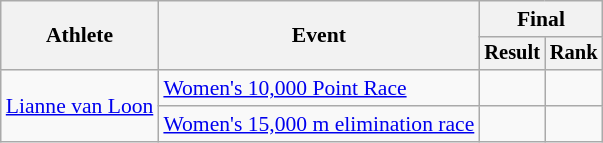<table class="wikitable" style="font-size:90%">
<tr>
<th rowspan=2>Athlete</th>
<th rowspan=2>Event</th>
<th colspan=2>Final</th>
</tr>
<tr style="font-size:95%">
<th>Result</th>
<th>Rank</th>
</tr>
<tr align="center">
<td align=left rowspan=2><a href='#'>Lianne van Loon</a></td>
<td align=left><a href='#'>Women's 10,000 Point Race</a></td>
<td></td>
<td></td>
</tr>
<tr align="center">
<td align=left><a href='#'>Women's 15,000 m elimination race</a></td>
<td></td>
<td></td>
</tr>
</table>
